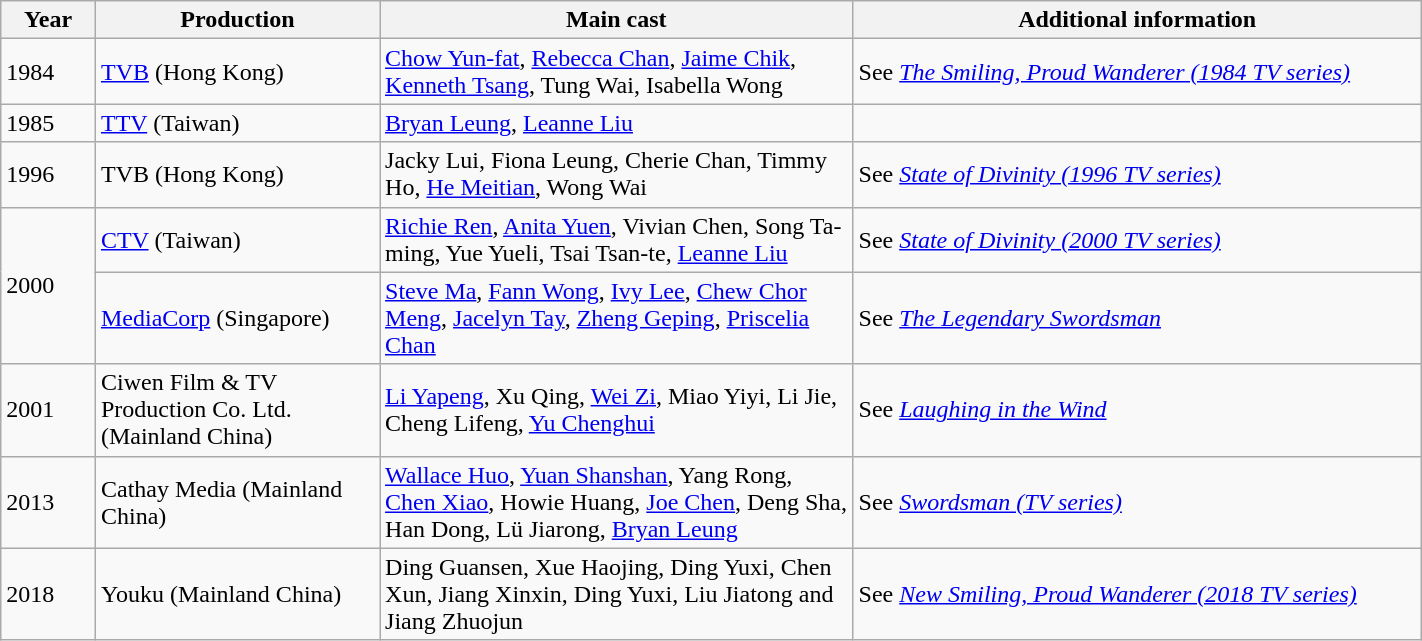<table class="wikitable" width=75%>
<tr>
<th width=5%>Year</th>
<th width=15%>Production</th>
<th width=25%>Main cast</th>
<th width=30%>Additional information</th>
</tr>
<tr>
<td>1984</td>
<td><a href='#'>TVB</a> (Hong Kong)</td>
<td><a href='#'>Chow Yun-fat</a>, <a href='#'>Rebecca Chan</a>, <a href='#'>Jaime Chik</a>, <a href='#'>Kenneth Tsang</a>, Tung Wai, Isabella Wong</td>
<td>See <em><a href='#'>The Smiling, Proud Wanderer (1984 TV series)</a></em></td>
</tr>
<tr>
<td>1985</td>
<td><a href='#'>TTV</a> (Taiwan)</td>
<td><a href='#'>Bryan Leung</a>, <a href='#'>Leanne Liu</a></td>
<td></td>
</tr>
<tr>
<td>1996</td>
<td>TVB (Hong Kong)</td>
<td>Jacky Lui, Fiona Leung, Cherie Chan, Timmy Ho, <a href='#'>He Meitian</a>, Wong Wai</td>
<td>See <em><a href='#'>State of Divinity (1996 TV series)</a></em></td>
</tr>
<tr>
<td rowspan=2>2000</td>
<td><a href='#'>CTV</a> (Taiwan)</td>
<td><a href='#'>Richie Ren</a>, <a href='#'>Anita Yuen</a>, Vivian Chen, Song Ta-ming, Yue Yueli, Tsai Tsan-te, <a href='#'>Leanne Liu</a></td>
<td>See <em><a href='#'>State of Divinity (2000 TV series)</a></em></td>
</tr>
<tr>
<td><a href='#'>MediaCorp</a> (Singapore)</td>
<td><a href='#'>Steve Ma</a>, <a href='#'>Fann Wong</a>, <a href='#'>Ivy Lee</a>, <a href='#'>Chew Chor Meng</a>, <a href='#'>Jacelyn Tay</a>, <a href='#'>Zheng Geping</a>, <a href='#'>Priscelia Chan</a></td>
<td>See <em><a href='#'>The Legendary Swordsman</a></em></td>
</tr>
<tr>
<td>2001</td>
<td>Ciwen Film & TV Production Co. Ltd. (Mainland China)</td>
<td><a href='#'>Li Yapeng</a>, Xu Qing, <a href='#'>Wei Zi</a>, Miao Yiyi, Li Jie, Cheng Lifeng, <a href='#'>Yu Chenghui</a></td>
<td>See <em><a href='#'>Laughing in the Wind</a></em></td>
</tr>
<tr>
<td>2013</td>
<td>Cathay Media (Mainland China)</td>
<td><a href='#'>Wallace Huo</a>, <a href='#'>Yuan Shanshan</a>, Yang Rong, <a href='#'>Chen Xiao</a>, Howie Huang, <a href='#'>Joe Chen</a>, Deng Sha, Han Dong, Lü Jiarong, <a href='#'>Bryan Leung</a></td>
<td>See <em><a href='#'>Swordsman (TV series)</a></em></td>
</tr>
<tr>
<td>2018</td>
<td>Youku (Mainland China)</td>
<td>Ding Guansen, Xue Haojing, Ding Yuxi, Chen Xun, Jiang Xinxin, Ding Yuxi, Liu Jiatong and Jiang Zhuojun</td>
<td>See <em><a href='#'>New Smiling, Proud Wanderer (2018 TV series)</a></em></td>
</tr>
</table>
